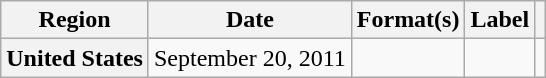<table class="wikitable plainrowheaders">
<tr>
<th scope="col">Region</th>
<th scope="col">Date</th>
<th scope="col">Format(s)</th>
<th scope="col">Label</th>
<th scope="col"></th>
</tr>
<tr>
<th scope="row">United States</th>
<td>September 20, 2011</td>
<td></td>
<td></td>
<td></td>
</tr>
</table>
